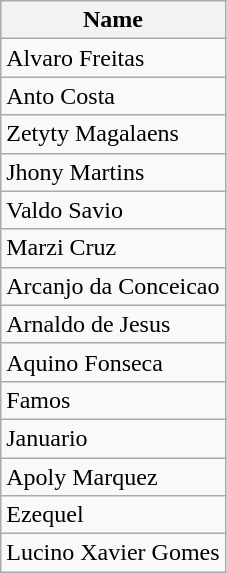<table class="wikitable">
<tr>
<th>Name</th>
</tr>
<tr>
<td>Alvaro Freitas</td>
</tr>
<tr>
<td>Anto Costa</td>
</tr>
<tr>
<td>Zetyty Magalaens</td>
</tr>
<tr>
<td>Jhony Martins</td>
</tr>
<tr>
<td>Valdo Savio</td>
</tr>
<tr>
<td>Marzi Cruz</td>
</tr>
<tr>
<td>Arcanjo da Conceicao</td>
</tr>
<tr>
<td>Arnaldo de Jesus</td>
</tr>
<tr>
<td>Aquino Fonseca</td>
</tr>
<tr>
<td>Famos</td>
</tr>
<tr>
<td>Januario</td>
</tr>
<tr>
<td>Apoly Marquez</td>
</tr>
<tr>
<td>Ezequel</td>
</tr>
<tr>
<td>Lucino Xavier Gomes</td>
</tr>
</table>
